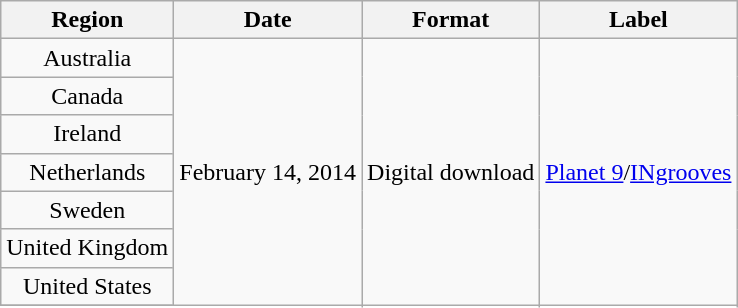<table class="wikitable">
<tr>
<th>Region</th>
<th>Date</th>
<th>Format</th>
<th>Label</th>
</tr>
<tr>
<td align="center">Australia</td>
<td rowspan="8">February 14, 2014</td>
<td rowspan="8">Digital download</td>
<td rowspan="8" align="center"><a href='#'>Planet 9</a>/<a href='#'>INgrooves</a></td>
</tr>
<tr>
<td align="center">Canada</td>
</tr>
<tr>
<td align="center">Ireland</td>
</tr>
<tr>
<td align="center">Netherlands</td>
</tr>
<tr>
<td align="center">Sweden</td>
</tr>
<tr>
<td align="center">United Kingdom</td>
</tr>
<tr>
<td align="center">United States</td>
</tr>
<tr>
</tr>
</table>
